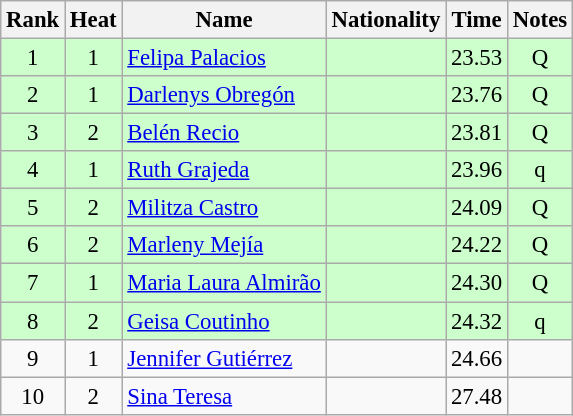<table class="wikitable sortable" style="text-align:center;font-size:95%">
<tr>
<th>Rank</th>
<th>Heat</th>
<th>Name</th>
<th>Nationality</th>
<th>Time</th>
<th>Notes</th>
</tr>
<tr bgcolor=ccffcc>
<td>1</td>
<td>1</td>
<td align=left><a href='#'>Felipa Palacios</a></td>
<td align=left></td>
<td>23.53</td>
<td>Q</td>
</tr>
<tr bgcolor=ccffcc>
<td>2</td>
<td>1</td>
<td align=left><a href='#'>Darlenys Obregón</a></td>
<td align=left></td>
<td>23.76</td>
<td>Q</td>
</tr>
<tr bgcolor=ccffcc>
<td>3</td>
<td>2</td>
<td align=left><a href='#'>Belén Recio</a></td>
<td align=left></td>
<td>23.81</td>
<td>Q</td>
</tr>
<tr bgcolor=ccffcc>
<td>4</td>
<td>1</td>
<td align=left><a href='#'>Ruth Grajeda</a></td>
<td align=left></td>
<td>23.96</td>
<td>q</td>
</tr>
<tr bgcolor=ccffcc>
<td>5</td>
<td>2</td>
<td align=left><a href='#'>Militza Castro</a></td>
<td align=left></td>
<td>24.09</td>
<td>Q</td>
</tr>
<tr bgcolor=ccffcc>
<td>6</td>
<td>2</td>
<td align=left><a href='#'>Marleny Mejía</a></td>
<td align=left></td>
<td>24.22</td>
<td>Q</td>
</tr>
<tr bgcolor=ccffcc>
<td>7</td>
<td>1</td>
<td align=left><a href='#'>Maria Laura Almirão</a></td>
<td align=left></td>
<td>24.30</td>
<td>Q</td>
</tr>
<tr bgcolor=ccffcc>
<td>8</td>
<td>2</td>
<td align=left><a href='#'>Geisa Coutinho</a></td>
<td align=left></td>
<td>24.32</td>
<td>q</td>
</tr>
<tr>
<td>9</td>
<td>1</td>
<td align=left><a href='#'>Jennifer Gutiérrez</a></td>
<td align=left></td>
<td>24.66</td>
<td></td>
</tr>
<tr>
<td>10</td>
<td>2</td>
<td align=left><a href='#'>Sina Teresa</a></td>
<td align=left></td>
<td>27.48</td>
<td></td>
</tr>
</table>
